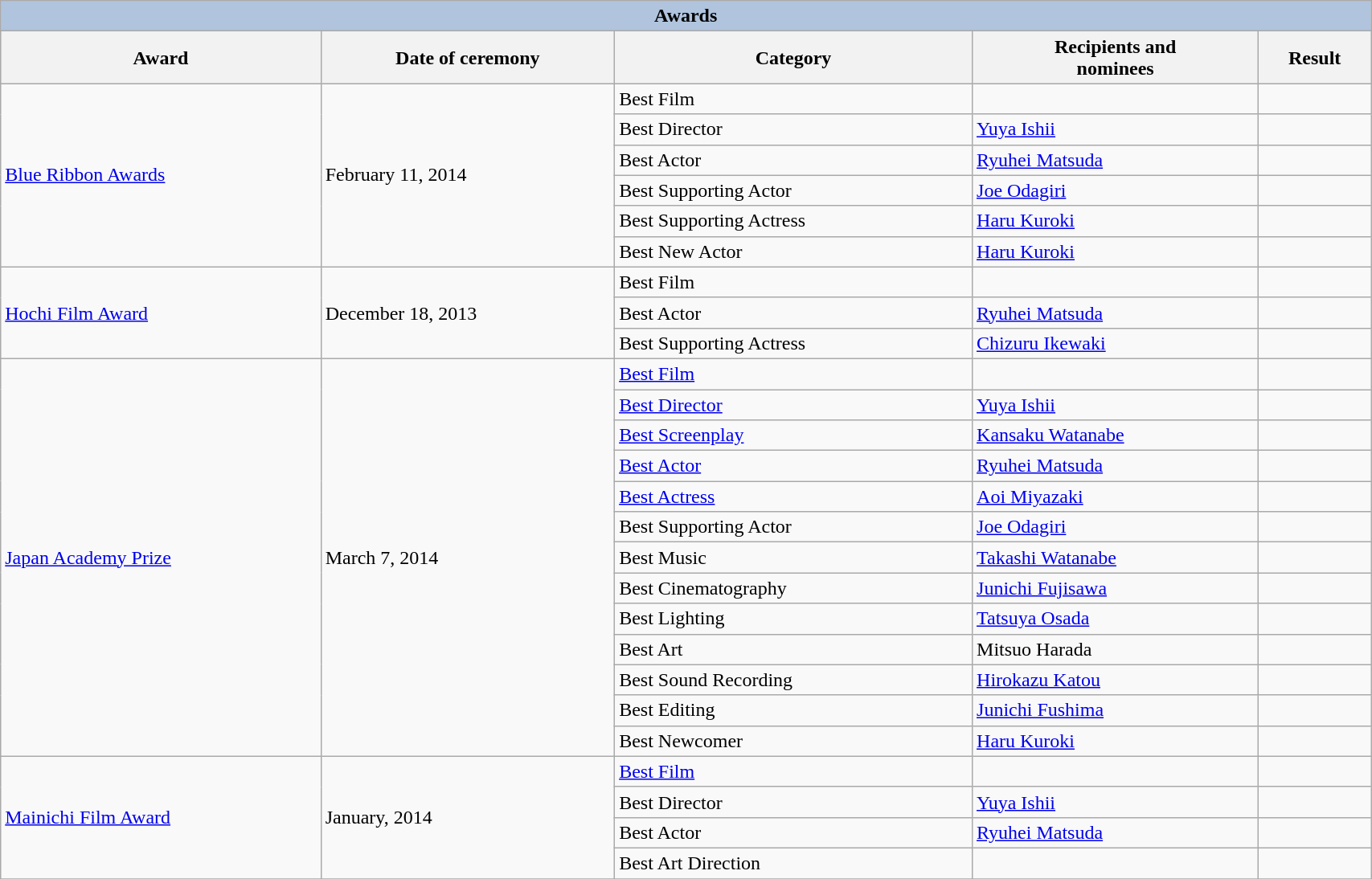<table class="wikitable sortable" width="90%">
<tr style="background:#ccc; text-align:center;">
<th colspan="5" style="background: LightSteelBlue;">Awards</th>
</tr>
<tr style="background:#ccc; text-align:center;">
<th>Award</th>
<th>Date of ceremony</th>
<th>Category</th>
<th>Recipients and <br>nominees</th>
<th>Result</th>
</tr>
<tr>
<td rowspan="6"><a href='#'>Blue Ribbon Awards</a></td>
<td rowspan="6">February 11, 2014</td>
<td>Best Film</td>
<td></td>
<td></td>
</tr>
<tr>
<td>Best Director</td>
<td><a href='#'>Yuya Ishii</a></td>
<td></td>
</tr>
<tr>
<td>Best Actor</td>
<td><a href='#'>Ryuhei Matsuda</a></td>
<td></td>
</tr>
<tr>
<td>Best Supporting Actor</td>
<td><a href='#'>Joe Odagiri</a></td>
<td></td>
</tr>
<tr>
<td>Best Supporting Actress</td>
<td><a href='#'>Haru Kuroki</a></td>
<td></td>
</tr>
<tr>
<td>Best New Actor</td>
<td><a href='#'>Haru Kuroki</a></td>
<td></td>
</tr>
<tr>
<td rowspan="3"><a href='#'>Hochi Film Award</a></td>
<td rowspan="3">December 18, 2013</td>
<td>Best Film</td>
<td></td>
<td></td>
</tr>
<tr>
<td>Best Actor</td>
<td><a href='#'>Ryuhei Matsuda</a></td>
<td></td>
</tr>
<tr>
<td>Best Supporting Actress</td>
<td><a href='#'>Chizuru Ikewaki</a></td>
<td></td>
</tr>
<tr>
<td rowspan="13"><a href='#'>Japan Academy Prize</a></td>
<td rowspan="13">March 7, 2014</td>
<td><a href='#'>Best Film</a></td>
<td></td>
<td></td>
</tr>
<tr>
<td><a href='#'>Best Director</a></td>
<td><a href='#'>Yuya Ishii</a></td>
<td></td>
</tr>
<tr>
<td><a href='#'>Best Screenplay</a></td>
<td><a href='#'>Kansaku Watanabe</a></td>
<td></td>
</tr>
<tr>
<td><a href='#'>Best Actor</a></td>
<td><a href='#'>Ryuhei Matsuda</a></td>
<td></td>
</tr>
<tr>
<td><a href='#'>Best Actress</a></td>
<td><a href='#'>Aoi Miyazaki</a></td>
<td></td>
</tr>
<tr>
<td>Best Supporting Actor</td>
<td><a href='#'>Joe Odagiri</a></td>
<td></td>
</tr>
<tr>
<td>Best Music</td>
<td><a href='#'>Takashi Watanabe</a></td>
<td></td>
</tr>
<tr>
<td>Best Cinematography</td>
<td><a href='#'>Junichi Fujisawa</a></td>
<td></td>
</tr>
<tr>
<td>Best Lighting</td>
<td><a href='#'>Tatsuya Osada</a></td>
<td></td>
</tr>
<tr>
<td>Best Art</td>
<td>Mitsuo Harada</td>
<td></td>
</tr>
<tr>
<td>Best Sound Recording</td>
<td><a href='#'>Hirokazu Katou</a></td>
<td></td>
</tr>
<tr>
<td>Best Editing</td>
<td><a href='#'>Junichi Fushima</a></td>
<td></td>
</tr>
<tr>
<td>Best Newcomer</td>
<td><a href='#'>Haru Kuroki</a></td>
<td></td>
</tr>
<tr>
<td rowspan="4"><a href='#'>Mainichi Film Award</a></td>
<td rowspan="4">January, 2014</td>
<td><a href='#'>Best Film</a></td>
<td></td>
<td></td>
</tr>
<tr>
<td>Best Director</td>
<td><a href='#'>Yuya Ishii</a></td>
<td></td>
</tr>
<tr>
<td>Best Actor</td>
<td><a href='#'>Ryuhei Matsuda</a></td>
<td></td>
</tr>
<tr>
<td>Best Art Direction</td>
<td></td>
<td></td>
</tr>
<tr>
</tr>
</table>
